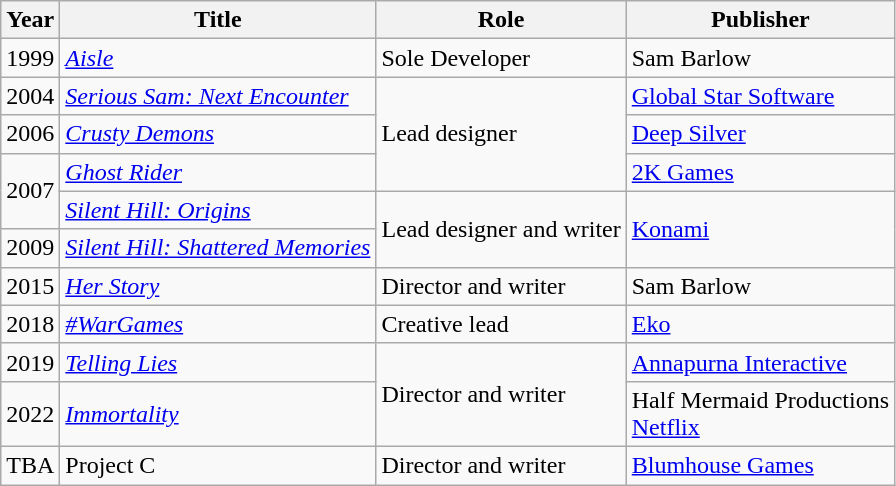<table class="wikitable sortable">
<tr>
<th>Year</th>
<th>Title</th>
<th>Role</th>
<th>Publisher</th>
</tr>
<tr>
<td>1999</td>
<td><a href='#'><em>Aisle</em></a></td>
<td>Sole Developer</td>
<td>Sam Barlow</td>
</tr>
<tr>
<td>2004</td>
<td><em><a href='#'>Serious Sam: Next Encounter</a></em></td>
<td rowspan="3">Lead designer</td>
<td><a href='#'>Global Star Software</a></td>
</tr>
<tr>
<td>2006</td>
<td><a href='#'><em>Crusty Demons</em></a></td>
<td><a href='#'>Deep Silver</a></td>
</tr>
<tr>
<td rowspan="2">2007</td>
<td><a href='#'><em>Ghost Rider</em></a></td>
<td><a href='#'>2K Games</a></td>
</tr>
<tr>
<td><em><a href='#'>Silent Hill: Origins</a></em></td>
<td rowspan="2">Lead designer and writer</td>
<td rowspan="2"><a href='#'>Konami</a></td>
</tr>
<tr>
<td>2009</td>
<td><em><a href='#'>Silent Hill: Shattered Memories</a></em></td>
</tr>
<tr>
<td>2015</td>
<td><a href='#'><em>Her Story</em></a></td>
<td>Director and writer</td>
<td>Sam Barlow</td>
</tr>
<tr>
<td>2018</td>
<td><em><a href='#'>#WarGames</a></em></td>
<td>Creative lead</td>
<td><a href='#'>Eko</a></td>
</tr>
<tr>
<td>2019</td>
<td><a href='#'><em>Telling Lies</em></a><em></em></td>
<td rowspan="2">Director and writer</td>
<td><a href='#'>Annapurna Interactive</a></td>
</tr>
<tr>
<td>2022</td>
<td><a href='#'><em>Immortality</em></a><em></em></td>
<td>Half Mermaid Productions<br><a href='#'>Netflix</a></td>
</tr>
<tr>
<td>TBA</td>
<td>Project C</td>
<td>Director and writer</td>
<td><a href='#'>Blumhouse Games</a></td>
</tr>
</table>
